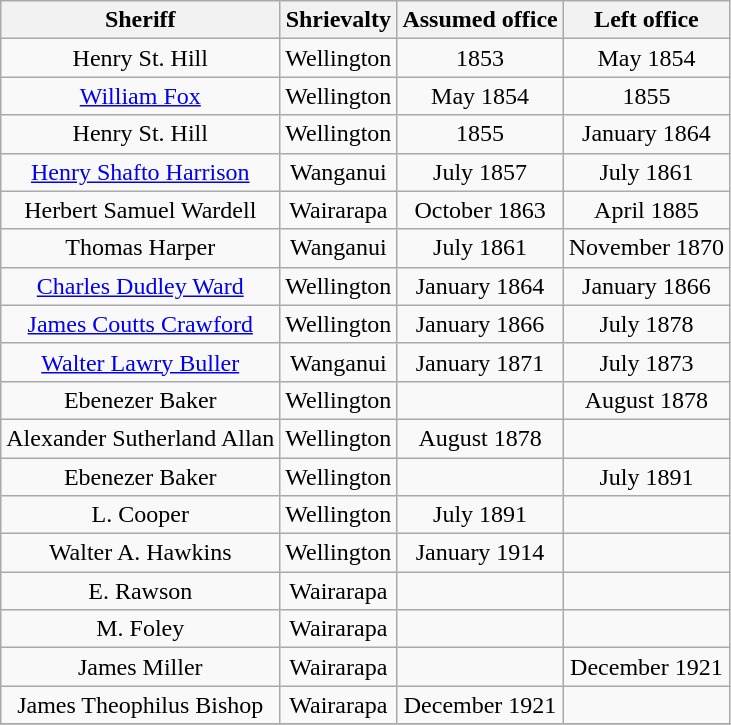<table class="wikitable plainrowheaders" style="text-align:center;">
<tr>
<th>Sheriff</th>
<th>Shrievalty</th>
<th>Assumed office</th>
<th>Left office</th>
</tr>
<tr>
<td>Henry St. Hill</td>
<td>Wellington</td>
<td>1853</td>
<td>May 1854</td>
</tr>
<tr>
<td><a href='#'>William Fox</a></td>
<td>Wellington</td>
<td>May 1854</td>
<td>1855</td>
</tr>
<tr>
<td>Henry St. Hill</td>
<td>Wellington</td>
<td>1855</td>
<td>January 1864</td>
</tr>
<tr>
<td><a href='#'>Henry Shafto Harrison</a></td>
<td>Wanganui</td>
<td>July 1857</td>
<td>July 1861</td>
</tr>
<tr>
<td>Herbert Samuel Wardell</td>
<td>Wairarapa</td>
<td>October 1863</td>
<td>April 1885</td>
</tr>
<tr>
<td>Thomas Harper</td>
<td>Wanganui</td>
<td>July 1861</td>
<td>November 1870</td>
</tr>
<tr>
<td><a href='#'>Charles Dudley Ward</a></td>
<td>Wellington</td>
<td>January 1864</td>
<td>January 1866</td>
</tr>
<tr>
<td><a href='#'>James Coutts Crawford</a></td>
<td>Wellington</td>
<td>January 1866</td>
<td>July 1878</td>
</tr>
<tr>
<td><a href='#'>Walter Lawry Buller</a></td>
<td>Wanganui</td>
<td>January 1871</td>
<td>July 1873</td>
</tr>
<tr>
<td>Ebenezer Baker</td>
<td>Wellington</td>
<td></td>
<td>August 1878</td>
</tr>
<tr>
<td>Alexander Sutherland Allan</td>
<td>Wellington</td>
<td>August 1878</td>
<td></td>
</tr>
<tr>
<td>Ebenezer Baker</td>
<td>Wellington</td>
<td></td>
<td>July 1891</td>
</tr>
<tr>
<td>L. Cooper</td>
<td>Wellington</td>
<td>July 1891</td>
<td></td>
</tr>
<tr>
<td>Walter A. Hawkins</td>
<td>Wellington</td>
<td>January 1914</td>
<td></td>
</tr>
<tr>
<td>E. Rawson</td>
<td>Wairarapa</td>
<td></td>
<td></td>
</tr>
<tr>
<td>M. Foley</td>
<td>Wairarapa</td>
<td></td>
<td></td>
</tr>
<tr>
<td>James Miller</td>
<td>Wairarapa</td>
<td></td>
<td>December 1921</td>
</tr>
<tr>
<td>James Theophilus Bishop</td>
<td>Wairarapa</td>
<td>December 1921</td>
<td></td>
</tr>
<tr>
</tr>
</table>
